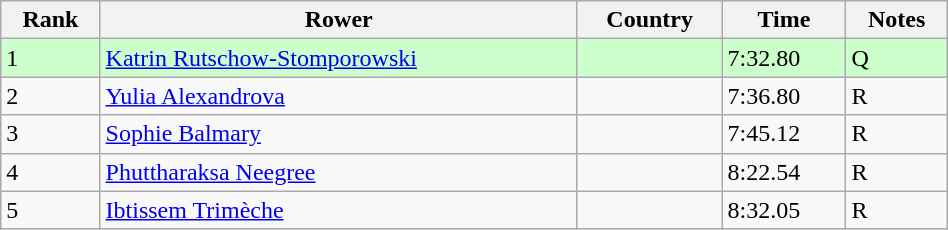<table class="wikitable sortable" width=50%>
<tr>
<th>Rank</th>
<th>Rower</th>
<th>Country</th>
<th>Time</th>
<th>Notes</th>
</tr>
<tr bgcolor=ccffcc>
<td>1</td>
<td><a href='#'>Katrin Rutschow-Stomporowski</a></td>
<td></td>
<td>7:32.80</td>
<td>Q</td>
</tr>
<tr>
<td>2</td>
<td><a href='#'>Yulia Alexandrova</a></td>
<td></td>
<td>7:36.80</td>
<td>R</td>
</tr>
<tr>
<td>3</td>
<td><a href='#'>Sophie Balmary</a></td>
<td></td>
<td>7:45.12</td>
<td>R</td>
</tr>
<tr>
<td>4</td>
<td><a href='#'>Phuttharaksa Neegree</a></td>
<td></td>
<td>8:22.54</td>
<td>R</td>
</tr>
<tr>
<td>5</td>
<td><a href='#'>Ibtissem Trimèche</a></td>
<td></td>
<td>8:32.05</td>
<td>R</td>
</tr>
</table>
